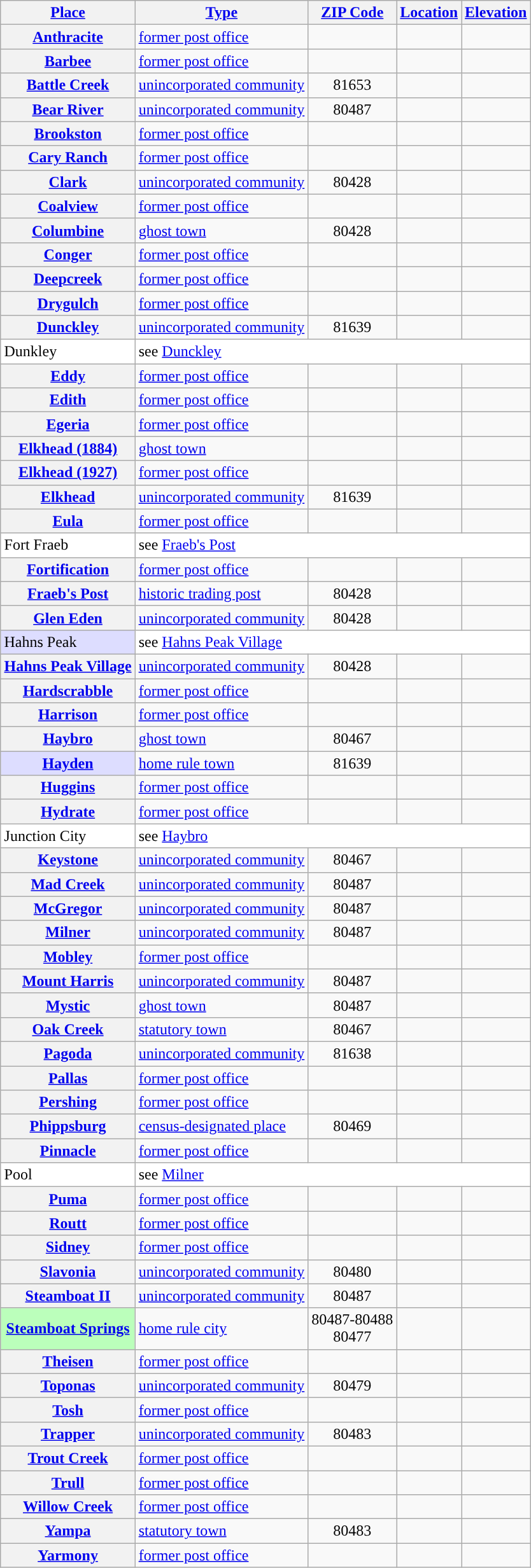<table class="wikitable sortable  plainrowheaders" style="margin:auto;">
<tr>
<th scope=col><a href='#'>Place</a></th>
<th scope=col><a href='#'>Type</a></th>
<th scope=col><a href='#'>ZIP Code</a></th>
<th scope=col><a href='#'>Location</a></th>
<th scope=col><a href='#'>Elevation</a></th>
</tr>
<tr>
<th scope=row><a href='#'>Anthracite</a></th>
<td><a href='#'>former post office</a></td>
<td align=center></td>
<td></td>
<td></td>
</tr>
<tr>
<th scope=row><a href='#'>Barbee</a></th>
<td><a href='#'>former post office</a></td>
<td align=center></td>
<td></td>
<td></td>
</tr>
<tr>
<th scope=row><a href='#'>Battle Creek</a></th>
<td><a href='#'>unincorporated community</a></td>
<td align=center>81653</td>
<td></td>
<td align=right></td>
</tr>
<tr>
<th scope=row><a href='#'>Bear River</a></th>
<td><a href='#'>unincorporated community</a></td>
<td align=center>80487</td>
<td></td>
<td align=right></td>
</tr>
<tr>
<th scope=row><a href='#'>Brookston</a></th>
<td><a href='#'>former post office</a></td>
<td align=center></td>
<td></td>
<td></td>
</tr>
<tr>
<th scope=row><a href='#'>Cary Ranch</a></th>
<td><a href='#'>former post office</a></td>
<td align=center></td>
<td></td>
<td></td>
</tr>
<tr>
<th scope=row><a href='#'>Clark</a></th>
<td><a href='#'>unincorporated community</a></td>
<td align=center>80428</td>
<td></td>
<td align=right></td>
</tr>
<tr>
<th scope=row><a href='#'>Coalview</a></th>
<td><a href='#'>former post office</a></td>
<td align=center></td>
<td></td>
<td></td>
</tr>
<tr>
<th scope=row><a href='#'>Columbine</a></th>
<td><a href='#'>ghost town</a></td>
<td align=center>80428</td>
<td></td>
<td align=right></td>
</tr>
<tr>
<th scope=row><a href='#'>Conger</a></th>
<td><a href='#'>former post office</a></td>
<td align=center></td>
<td></td>
<td></td>
</tr>
<tr>
<th scope=row><a href='#'>Deepcreek</a></th>
<td><a href='#'>former post office</a></td>
<td align=center></td>
<td></td>
<td></td>
</tr>
<tr>
<th scope=row><a href='#'>Drygulch</a></th>
<td><a href='#'>former post office</a></td>
<td align=center></td>
<td></td>
<td></td>
</tr>
<tr>
<th scope=row><a href='#'>Dunckley</a></th>
<td><a href='#'>unincorporated community</a></td>
<td align=center>81639</td>
<td></td>
<td align=right></td>
</tr>
<tr bgcolor=white>
<td>Dunkley</td>
<td colspan=4>see <a href='#'>Dunckley</a></td>
</tr>
<tr>
<th scope=row><a href='#'>Eddy</a></th>
<td><a href='#'>former post office</a></td>
<td align=center></td>
<td></td>
<td></td>
</tr>
<tr>
<th scope=row><a href='#'>Edith</a></th>
<td><a href='#'>former post office</a></td>
<td align=center></td>
<td></td>
<td></td>
</tr>
<tr>
<th scope=row><a href='#'>Egeria</a></th>
<td><a href='#'>former post office</a></td>
<td align=center></td>
<td></td>
<td></td>
</tr>
<tr>
<th scope=row><a href='#'>Elkhead (1884)</a></th>
<td><a href='#'>ghost town</a></td>
<td align=center></td>
<td></td>
<td></td>
</tr>
<tr>
<th scope=row><a href='#'>Elkhead (1927)</a></th>
<td><a href='#'>former post office</a></td>
<td align=center></td>
<td></td>
<td></td>
</tr>
<tr>
<th scope=row><a href='#'>Elkhead</a></th>
<td><a href='#'>unincorporated community</a></td>
<td align=center>81639</td>
<td></td>
<td align=right></td>
</tr>
<tr>
<th scope=row><a href='#'>Eula</a></th>
<td><a href='#'>former post office</a></td>
<td align=center></td>
<td></td>
<td></td>
</tr>
<tr bgcolor=white>
<td>Fort Fraeb</td>
<td colspan=4>see <a href='#'>Fraeb's Post</a></td>
</tr>
<tr>
<th scope=row><a href='#'>Fortification</a></th>
<td><a href='#'>former post office</a></td>
<td align=center></td>
<td></td>
<td></td>
</tr>
<tr>
<th scope=row><a href='#'>Fraeb's Post</a></th>
<td><a href='#'>historic trading post</a></td>
<td align=center>80428</td>
<td></td>
<td></td>
</tr>
<tr>
<th scope=row><a href='#'>Glen Eden</a></th>
<td><a href='#'>unincorporated community</a></td>
<td align=center>80428</td>
<td></td>
<td align=right></td>
</tr>
<tr bgcolor=white>
<td style="background:#DDDDFF;">Hahns Peak</td>
<td colspan=4>see <a href='#'>Hahns Peak Village</a></td>
</tr>
<tr>
<th scope=row><a href='#'>Hahns Peak Village</a></th>
<td><a href='#'>unincorporated community</a></td>
<td align=center>80428</td>
<td></td>
<td align=right></td>
</tr>
<tr>
<th scope=row><a href='#'>Hardscrabble</a></th>
<td><a href='#'>former post office</a></td>
<td align=center></td>
<td></td>
<td></td>
</tr>
<tr>
<th scope=row><a href='#'>Harrison</a></th>
<td><a href='#'>former post office</a></td>
<td align=center></td>
<td></td>
<td></td>
</tr>
<tr>
<th scope=row><a href='#'>Haybro</a></th>
<td><a href='#'>ghost town</a></td>
<td align=center>80467</td>
<td></td>
<td align=right></td>
</tr>
<tr>
<th scope=row style="background:#DDDDFF;"><a href='#'>Hayden</a></th>
<td><a href='#'>home rule town</a></td>
<td align=center>81639</td>
<td></td>
<td align=right></td>
</tr>
<tr>
<th scope=row><a href='#'>Huggins</a></th>
<td><a href='#'>former post office</a></td>
<td align=center></td>
<td></td>
<td></td>
</tr>
<tr>
<th scope=row><a href='#'>Hydrate</a></th>
<td><a href='#'>former post office</a></td>
<td align=center></td>
<td></td>
<td></td>
</tr>
<tr bgcolor=white>
<td>Junction City</td>
<td colspan=4>see <a href='#'>Haybro</a></td>
</tr>
<tr>
<th scope=row><a href='#'>Keystone</a></th>
<td><a href='#'>unincorporated community</a></td>
<td align=center>80467</td>
<td></td>
<td align=right></td>
</tr>
<tr>
<th scope=row><a href='#'>Mad Creek</a></th>
<td><a href='#'>unincorporated community</a></td>
<td align=center>80487</td>
<td></td>
<td align=right></td>
</tr>
<tr>
<th scope=row><a href='#'>McGregor</a></th>
<td><a href='#'>unincorporated community</a></td>
<td align=center>80487</td>
<td></td>
<td align=right></td>
</tr>
<tr>
<th scope=row><a href='#'>Milner</a></th>
<td><a href='#'>unincorporated community</a></td>
<td align=center>80487</td>
<td></td>
<td align=right></td>
</tr>
<tr>
<th scope=row><a href='#'>Mobley</a></th>
<td><a href='#'>former post office</a></td>
<td align=center></td>
<td></td>
<td></td>
</tr>
<tr>
<th scope=row><a href='#'>Mount Harris</a></th>
<td><a href='#'>unincorporated community</a></td>
<td align=center>80487</td>
<td></td>
<td align=right></td>
</tr>
<tr>
<th scope=row><a href='#'>Mystic</a></th>
<td><a href='#'>ghost town</a></td>
<td align=center>80487</td>
<td></td>
<td align=right></td>
</tr>
<tr>
<th scope=row><a href='#'>Oak Creek</a></th>
<td><a href='#'>statutory town</a></td>
<td align=center>80467</td>
<td></td>
<td align=right></td>
</tr>
<tr>
<th scope=row><a href='#'>Pagoda</a></th>
<td><a href='#'>unincorporated community</a></td>
<td align=center>81638</td>
<td></td>
<td align=right></td>
</tr>
<tr>
<th scope=row><a href='#'>Pallas</a></th>
<td><a href='#'>former post office</a></td>
<td align=center></td>
<td></td>
<td></td>
</tr>
<tr>
<th scope=row><a href='#'>Pershing</a></th>
<td><a href='#'>former post office</a></td>
<td align=center></td>
<td></td>
<td></td>
</tr>
<tr>
<th scope=row><a href='#'>Phippsburg</a></th>
<td><a href='#'>census-designated place</a></td>
<td align=center>80469</td>
<td></td>
<td></td>
</tr>
<tr>
<th scope=row><a href='#'>Pinnacle</a></th>
<td><a href='#'>former post office</a></td>
<td align=center></td>
<td></td>
<td></td>
</tr>
<tr bgcolor=white>
<td>Pool</td>
<td colspan=4>see <a href='#'>Milner</a></td>
</tr>
<tr>
<th scope=row><a href='#'>Puma</a></th>
<td><a href='#'>former post office</a></td>
<td align=center></td>
<td></td>
<td></td>
</tr>
<tr>
<th scope=row><a href='#'>Routt</a></th>
<td><a href='#'>former post office</a></td>
<td align=center></td>
<td></td>
<td></td>
</tr>
<tr>
<th scope=row><a href='#'>Sidney</a></th>
<td><a href='#'>former post office</a></td>
<td align=center></td>
<td></td>
<td></td>
</tr>
<tr>
<th scope=row><a href='#'>Slavonia</a></th>
<td><a href='#'>unincorporated community</a></td>
<td align=center>80480</td>
<td></td>
<td align=right></td>
</tr>
<tr>
<th scope=row><a href='#'>Steamboat II</a></th>
<td><a href='#'>unincorporated community</a></td>
<td align=center>80487</td>
<td></td>
<td align=right></td>
</tr>
<tr>
<th scope=row style="background:#BBFFBB;"><a href='#'>Steamboat Springs</a></th>
<td><a href='#'>home rule city</a></td>
<td align=center>80487-80488<br>80477</td>
<td></td>
<td align=right></td>
</tr>
<tr>
<th scope=row><a href='#'>Theisen</a></th>
<td><a href='#'>former post office</a></td>
<td align=center></td>
<td></td>
<td></td>
</tr>
<tr>
<th scope=row><a href='#'>Toponas</a></th>
<td><a href='#'>unincorporated community</a></td>
<td align=center>80479</td>
<td></td>
<td align=right></td>
</tr>
<tr>
<th scope=row><a href='#'>Tosh</a></th>
<td><a href='#'>former post office</a></td>
<td align=center></td>
<td></td>
<td></td>
</tr>
<tr>
<th scope=row><a href='#'>Trapper</a></th>
<td><a href='#'>unincorporated community</a></td>
<td align=center>80483</td>
<td></td>
<td align=right></td>
</tr>
<tr>
<th scope=row><a href='#'>Trout Creek</a></th>
<td><a href='#'>former post office</a></td>
<td align=center></td>
<td></td>
<td></td>
</tr>
<tr>
<th scope=row><a href='#'>Trull</a></th>
<td><a href='#'>former post office</a></td>
<td align=center></td>
<td></td>
<td></td>
</tr>
<tr>
<th scope=row><a href='#'>Willow Creek</a></th>
<td><a href='#'>former post office</a></td>
<td align=center></td>
<td></td>
<td></td>
</tr>
<tr>
<th scope=row><a href='#'>Yampa</a></th>
<td><a href='#'>statutory town</a></td>
<td align=center>80483</td>
<td></td>
<td align=right></td>
</tr>
<tr>
<th scope=row><a href='#'>Yarmony</a></th>
<td><a href='#'>former post office</a></td>
<td align=center></td>
<td></td>
<td></td>
</tr>
</table>
